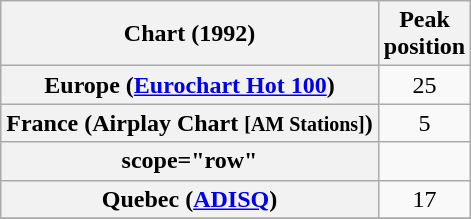<table class="wikitable sortable plainrowheaders">
<tr>
<th>Chart (1992)</th>
<th>Peak<br>position</th>
</tr>
<tr>
<th scope="row">Europe (<a href='#'>Eurochart Hot 100</a>)</th>
<td align="center">25</td>
</tr>
<tr>
<th scope="row">France (Airplay Chart <small>[AM Stations]</small>)</th>
<td align="center">5</td>
</tr>
<tr>
<th>scope="row"</th>
</tr>
<tr>
<th scope="row">Quebec (<a href='#'>ADISQ</a>)</th>
<td align="center">17</td>
</tr>
<tr>
</tr>
</table>
